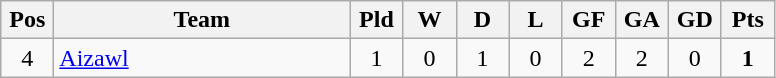<table class="wikitable" style="text-align:center">
<tr>
<th scope=col width=28><abbr>Pos</abbr></th>
<th scope=col width=190>Team</th>
<th scope=col width=28><abbr>Pld</abbr></th>
<th scope=col width=28><abbr>W</abbr></th>
<th scope=col width=28><abbr>D</abbr></th>
<th scope=col width=28><abbr>L</abbr></th>
<th scope=col width=28><abbr>GF</abbr></th>
<th scope=col width=28><abbr>GA</abbr></th>
<th scope=col width=28><abbr>GD</abbr></th>
<th scope=col width=28><abbr>Pts</abbr></th>
</tr>
<tr>
<th scope=row style="text-align: center;font-weight: normal;background-color:transparent;">4</th>
<td style="text-align: left; white-space:nowrap;font-weight: normal;background-color:transparent;"><a href='#'>Aizawl</a></td>
<td style="font-weight: normal;background-color:transparent;">1</td>
<td style="font-weight: normal;background-color:transparent;">0</td>
<td style="font-weight: normal;background-color:transparent;">1</td>
<td style="font-weight: normal;background-color:transparent;">0</td>
<td style="font-weight: normal;background-color:transparent;">2</td>
<td style="font-weight: normal;background-color:transparent;">2</td>
<td style="font-weight: normal;background-color:transparent;">0</td>
<td style="font-weight: bold;background-color:transparent;">1</td>
</tr>
</table>
